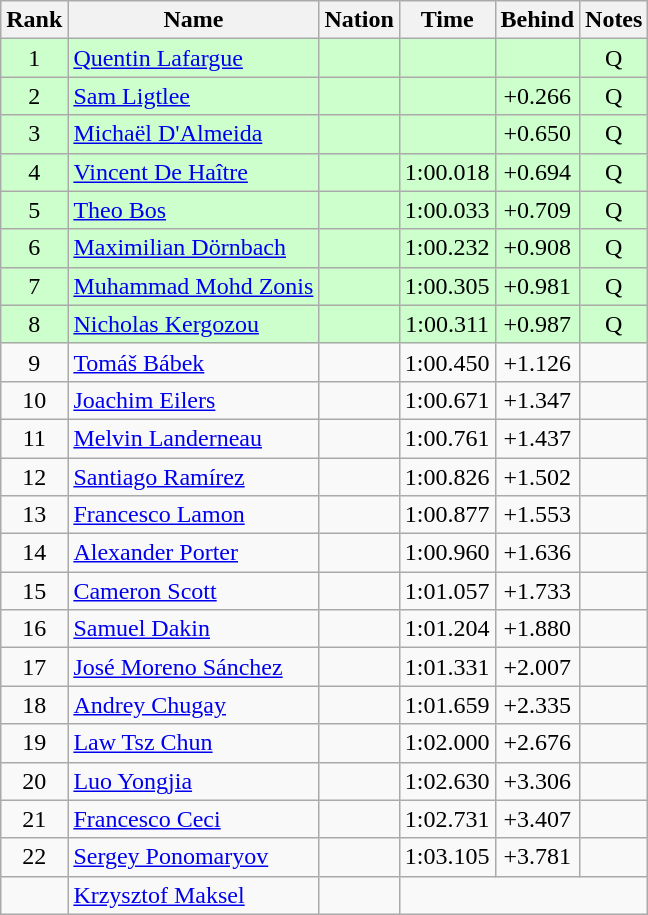<table class="wikitable sortable" style="text-align:center">
<tr>
<th>Rank</th>
<th>Name</th>
<th>Nation</th>
<th>Time</th>
<th>Behind</th>
<th>Notes</th>
</tr>
<tr bgcolor=ccffcc>
<td>1</td>
<td align=left><a href='#'>Quentin Lafargue</a></td>
<td align=left></td>
<td></td>
<td></td>
<td>Q</td>
</tr>
<tr bgcolor=ccffcc>
<td>2</td>
<td align=left><a href='#'>Sam Ligtlee</a></td>
<td align=left></td>
<td></td>
<td>+0.266</td>
<td>Q</td>
</tr>
<tr bgcolor=ccffcc>
<td>3</td>
<td align=left><a href='#'>Michaël D'Almeida</a></td>
<td align=left></td>
<td></td>
<td>+0.650</td>
<td>Q</td>
</tr>
<tr bgcolor=ccffcc>
<td>4</td>
<td align=left><a href='#'>Vincent De Haître</a></td>
<td align=left></td>
<td>1:00.018</td>
<td>+0.694</td>
<td>Q</td>
</tr>
<tr bgcolor=ccffcc>
<td>5</td>
<td align=left><a href='#'>Theo Bos</a></td>
<td align=left></td>
<td>1:00.033</td>
<td>+0.709</td>
<td>Q</td>
</tr>
<tr bgcolor=ccffcc>
<td>6</td>
<td align=left><a href='#'>Maximilian Dörnbach</a></td>
<td align=left></td>
<td>1:00.232</td>
<td>+0.908</td>
<td>Q</td>
</tr>
<tr bgcolor=ccffcc>
<td>7</td>
<td align=left><a href='#'>Muhammad Mohd Zonis</a></td>
<td align=left></td>
<td>1:00.305</td>
<td>+0.981</td>
<td>Q</td>
</tr>
<tr bgcolor=ccffcc>
<td>8</td>
<td align=left><a href='#'>Nicholas Kergozou</a></td>
<td align=left></td>
<td>1:00.311</td>
<td>+0.987</td>
<td>Q</td>
</tr>
<tr>
<td>9</td>
<td align=left><a href='#'>Tomáš Bábek</a></td>
<td align=left></td>
<td>1:00.450</td>
<td>+1.126</td>
<td></td>
</tr>
<tr>
<td>10</td>
<td align=left><a href='#'>Joachim Eilers</a></td>
<td align=left></td>
<td>1:00.671</td>
<td>+1.347</td>
<td></td>
</tr>
<tr>
<td>11</td>
<td align=left><a href='#'>Melvin Landerneau</a></td>
<td align=left></td>
<td>1:00.761</td>
<td>+1.437</td>
<td></td>
</tr>
<tr>
<td>12</td>
<td align=left><a href='#'>Santiago Ramírez</a></td>
<td align=left></td>
<td>1:00.826</td>
<td>+1.502</td>
<td></td>
</tr>
<tr>
<td>13</td>
<td align=left><a href='#'>Francesco Lamon</a></td>
<td align=left></td>
<td>1:00.877</td>
<td>+1.553</td>
<td></td>
</tr>
<tr>
<td>14</td>
<td align=left><a href='#'>Alexander Porter</a></td>
<td align=left></td>
<td>1:00.960</td>
<td>+1.636</td>
<td></td>
</tr>
<tr>
<td>15</td>
<td align=left><a href='#'>Cameron Scott</a></td>
<td align=left></td>
<td>1:01.057</td>
<td>+1.733</td>
<td></td>
</tr>
<tr>
<td>16</td>
<td align=left><a href='#'>Samuel Dakin</a></td>
<td align=left></td>
<td>1:01.204</td>
<td>+1.880</td>
<td></td>
</tr>
<tr>
<td>17</td>
<td align=left><a href='#'>José Moreno Sánchez</a></td>
<td align=left></td>
<td>1:01.331</td>
<td>+2.007</td>
<td></td>
</tr>
<tr>
<td>18</td>
<td align=left><a href='#'>Andrey Chugay</a></td>
<td align=left></td>
<td>1:01.659</td>
<td>+2.335</td>
<td></td>
</tr>
<tr>
<td>19</td>
<td align=left><a href='#'>Law Tsz Chun</a></td>
<td align=left></td>
<td>1:02.000</td>
<td>+2.676</td>
<td></td>
</tr>
<tr>
<td>20</td>
<td align=left><a href='#'>Luo Yongjia</a></td>
<td align=left></td>
<td>1:02.630</td>
<td>+3.306</td>
<td></td>
</tr>
<tr>
<td>21</td>
<td align=left><a href='#'>Francesco Ceci</a></td>
<td align=left></td>
<td>1:02.731</td>
<td>+3.407</td>
<td></td>
</tr>
<tr>
<td>22</td>
<td align=left><a href='#'>Sergey Ponomaryov</a></td>
<td align=left></td>
<td>1:03.105</td>
<td>+3.781</td>
<td></td>
</tr>
<tr>
<td></td>
<td align=left><a href='#'>Krzysztof Maksel</a></td>
<td align=left></td>
<td colspan=3></td>
</tr>
</table>
